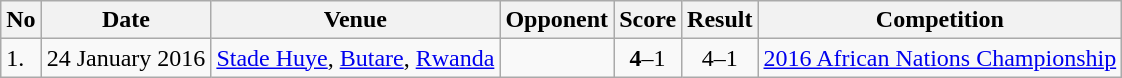<table class="wikitable" style="font-size:100%;">
<tr>
<th>No</th>
<th>Date</th>
<th>Venue</th>
<th>Opponent</th>
<th>Score</th>
<th>Result</th>
<th>Competition</th>
</tr>
<tr>
<td>1.</td>
<td>24 January 2016</td>
<td><a href='#'>Stade Huye</a>, <a href='#'>Butare</a>, <a href='#'>Rwanda</a></td>
<td></td>
<td align=center><strong>4</strong>–1</td>
<td align=center>4–1</td>
<td><a href='#'>2016 African Nations Championship</a></td>
</tr>
</table>
